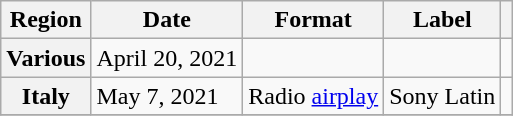<table class="wikitable plainrowheaders">
<tr>
<th scope="col">Region</th>
<th scope="col">Date</th>
<th scope="col">Format</th>
<th scope="col">Label</th>
<th scope="col"></th>
</tr>
<tr>
<th scope="row">Various</th>
<td>April 20, 2021</td>
<td></td>
<td></td>
<td style="text-align:center"></td>
</tr>
<tr>
<th scope="row">Italy</th>
<td>May 7, 2021</td>
<td>Radio <a href='#'>airplay</a></td>
<td>Sony Latin</td>
<td style="text-align:center"></td>
</tr>
<tr>
</tr>
</table>
